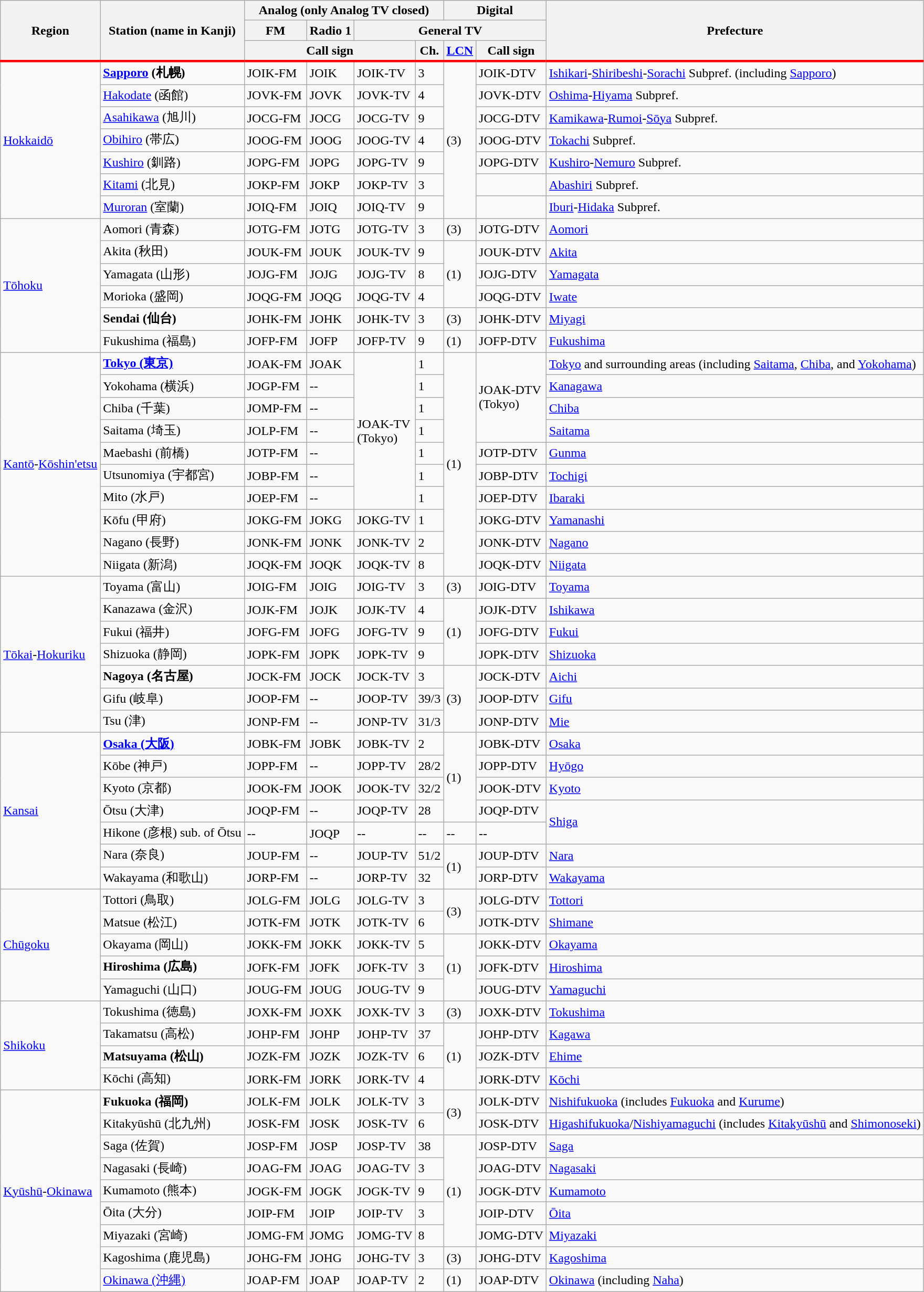<table class="wikitable">
<tr>
<th rowspan=3 style="border-bottom:3px solid red;">Region</th>
<th rowspan=3 style="border-bottom:3px solid red;">Station (name in Kanji)</th>
<th colspan=4>Analog (only Analog TV closed)</th>
<th colspan=2>Digital</th>
<th rowspan=3 style="border-bottom:3px solid red;">Prefecture</th>
</tr>
<tr>
<th>FM</th>
<th>Radio 1</th>
<th colspan=4>General TV</th>
</tr>
<tr>
<th colspan=3 style="border-bottom:3px solid red;">Call sign</th>
<th style="border-bottom:3px solid red;">Ch.</th>
<th style="border-bottom:3px solid red;"><a href='#'>LCN</a></th>
<th style="border-bottom:3px solid red;">Call sign</th>
</tr>
<tr>
<td rowspan=7><a href='#'>Hokkaidō</a></td>
<td><strong><a href='#'>Sapporo</a> (札幌)</strong></td>
<td>JOIK-FM</td>
<td>JOIK</td>
<td>JOIK-TV</td>
<td>3</td>
<td rowspan="7">(3)</td>
<td>JOIK-DTV</td>
<td><a href='#'>Ishikari</a>-<a href='#'>Shiribeshi</a>-<a href='#'>Sorachi</a> Subpref. (including <a href='#'>Sapporo</a>)</td>
</tr>
<tr>
<td><a href='#'>Hakodate</a> (函館)</td>
<td>JOVK-FM</td>
<td>JOVK</td>
<td>JOVK-TV</td>
<td>4</td>
<td>JOVK-DTV</td>
<td><a href='#'>Oshima</a>-<a href='#'>Hiyama</a> Subpref.</td>
</tr>
<tr>
<td><a href='#'>Asahikawa</a> (旭川)</td>
<td>JOCG-FM</td>
<td>JOCG</td>
<td>JOCG-TV</td>
<td>9</td>
<td>JOCG-DTV</td>
<td><a href='#'>Kamikawa</a>-<a href='#'>Rumoi</a>-<a href='#'>Sōya</a> Subpref.</td>
</tr>
<tr>
<td><a href='#'>Obihiro</a> (帯広)</td>
<td>JOOG-FM</td>
<td>JOOG</td>
<td>JOOG-TV</td>
<td>4</td>
<td>JOOG-DTV</td>
<td><a href='#'>Tokachi</a> Subpref.</td>
</tr>
<tr>
<td><a href='#'>Kushiro</a> (釧路)</td>
<td>JOPG-FM</td>
<td>JOPG</td>
<td>JOPG-TV</td>
<td>9</td>
<td>JOPG-DTV</td>
<td><a href='#'>Kushiro</a>-<a href='#'>Nemuro</a> Subpref.</td>
</tr>
<tr>
<td><a href='#'>Kitami</a> (北見)</td>
<td>JOKP-FM</td>
<td>JOKP</td>
<td>JOKP-TV</td>
<td>3</td>
<td></td>
<td><a href='#'>Abashiri</a> Subpref.</td>
</tr>
<tr>
<td><a href='#'>Muroran</a> (室蘭)</td>
<td>JOIQ-FM</td>
<td>JOIQ</td>
<td>JOIQ-TV</td>
<td>9</td>
<td></td>
<td><a href='#'>Iburi</a>-<a href='#'>Hidaka</a> Subpref.</td>
</tr>
<tr>
<td rowspan=6><a href='#'>Tōhoku</a></td>
<td>Aomori (青森)</td>
<td>JOTG-FM</td>
<td>JOTG</td>
<td>JOTG-TV</td>
<td>3</td>
<td>(3)</td>
<td>JOTG-DTV</td>
<td><a href='#'>Aomori</a></td>
</tr>
<tr>
<td>Akita (秋田)</td>
<td>JOUK-FM</td>
<td>JOUK</td>
<td>JOUK-TV</td>
<td>9</td>
<td rowspan="3">(1)</td>
<td>JOUK-DTV</td>
<td><a href='#'>Akita</a></td>
</tr>
<tr>
<td>Yamagata (山形)</td>
<td>JOJG-FM</td>
<td>JOJG</td>
<td>JOJG-TV</td>
<td>8</td>
<td>JOJG-DTV</td>
<td><a href='#'>Yamagata</a></td>
</tr>
<tr>
<td>Morioka (盛岡)</td>
<td>JOQG-FM</td>
<td>JOQG</td>
<td>JOQG-TV</td>
<td>4</td>
<td>JOQG-DTV</td>
<td><a href='#'>Iwate</a></td>
</tr>
<tr>
<td><strong>Sendai (仙台)</strong></td>
<td>JOHK-FM</td>
<td>JOHK</td>
<td>JOHK-TV</td>
<td>3</td>
<td>(3)</td>
<td>JOHK-DTV</td>
<td><a href='#'>Miyagi</a></td>
</tr>
<tr>
<td>Fukushima (福島)</td>
<td>JOFP-FM</td>
<td>JOFP</td>
<td>JOFP-TV</td>
<td>9</td>
<td>(1)</td>
<td>JOFP-DTV</td>
<td><a href='#'>Fukushima</a></td>
</tr>
<tr>
<td rowspan=10><a href='#'>Kantō</a>-<a href='#'>Kōshin'etsu</a></td>
<td><a href='#'><strong>Tokyo (東京)</strong></a></td>
<td>JOAK-FM</td>
<td>JOAK</td>
<td rowspan=7>JOAK-TV<br>(Tokyo)</td>
<td>1</td>
<td rowspan="10">(1)</td>
<td rowspan=4>JOAK-DTV<br>(Tokyo)</td>
<td><a href='#'>Tokyo</a> and surrounding areas (including <a href='#'>Saitama</a>, <a href='#'>Chiba</a>, and <a href='#'>Yokohama</a>)</td>
</tr>
<tr>
<td>Yokohama (横浜)</td>
<td>JOGP-FM</td>
<td>--</td>
<td>1</td>
<td><a href='#'>Kanagawa</a></td>
</tr>
<tr>
<td>Chiba (千葉)</td>
<td>JOMP-FM</td>
<td>--</td>
<td>1</td>
<td><a href='#'>Chiba</a></td>
</tr>
<tr>
<td>Saitama (埼玉)</td>
<td>JOLP-FM</td>
<td>--</td>
<td>1</td>
<td><a href='#'>Saitama</a></td>
</tr>
<tr>
<td>Maebashi (前橋)</td>
<td>JOTP-FM</td>
<td>--</td>
<td>1</td>
<td>JOTP-DTV</td>
<td><a href='#'>Gunma</a></td>
</tr>
<tr>
<td>Utsunomiya (宇都宮)</td>
<td>JOBP-FM</td>
<td>--</td>
<td>1</td>
<td>JOBP-DTV</td>
<td><a href='#'>Tochigi</a></td>
</tr>
<tr>
<td>Mito (水戸)</td>
<td>JOEP-FM</td>
<td>--</td>
<td>1</td>
<td>JOEP-DTV</td>
<td><a href='#'>Ibaraki</a></td>
</tr>
<tr>
<td>Kōfu (甲府)</td>
<td>JOKG-FM</td>
<td>JOKG</td>
<td>JOKG-TV</td>
<td>1</td>
<td>JOKG-DTV</td>
<td><a href='#'>Yamanashi</a></td>
</tr>
<tr>
<td>Nagano (長野)</td>
<td>JONK-FM</td>
<td>JONK</td>
<td>JONK-TV</td>
<td>2</td>
<td>JONK-DTV</td>
<td><a href='#'>Nagano</a></td>
</tr>
<tr>
<td>Niigata (新潟)</td>
<td>JOQK-FM</td>
<td>JOQK</td>
<td>JOQK-TV</td>
<td>8</td>
<td>JOQK-DTV</td>
<td><a href='#'>Niigata</a></td>
</tr>
<tr>
<td rowspan=7><a href='#'>Tōkai</a>-<a href='#'>Hokuriku</a></td>
<td>Toyama (富山)</td>
<td>JOIG-FM</td>
<td>JOIG</td>
<td>JOIG-TV</td>
<td>3</td>
<td>(3)</td>
<td>JOIG-DTV</td>
<td><a href='#'>Toyama</a></td>
</tr>
<tr>
<td>Kanazawa (金沢)</td>
<td>JOJK-FM</td>
<td>JOJK</td>
<td>JOJK-TV</td>
<td>4</td>
<td rowspan="3">(1)</td>
<td>JOJK-DTV</td>
<td><a href='#'>Ishikawa</a></td>
</tr>
<tr>
<td>Fukui (福井)</td>
<td>JOFG-FM</td>
<td>JOFG</td>
<td>JOFG-TV</td>
<td>9</td>
<td>JOFG-DTV</td>
<td><a href='#'>Fukui</a></td>
</tr>
<tr>
<td>Shizuoka (静岡)</td>
<td>JOPK-FM</td>
<td>JOPK</td>
<td>JOPK-TV</td>
<td>9</td>
<td>JOPK-DTV</td>
<td><a href='#'>Shizuoka</a></td>
</tr>
<tr>
<td><strong>Nagoya (名古屋)</strong></td>
<td>JOCK-FM</td>
<td>JOCK</td>
<td>JOCK-TV</td>
<td>3</td>
<td rowspan="3">(3)</td>
<td>JOCK-DTV</td>
<td><a href='#'>Aichi</a></td>
</tr>
<tr>
<td>Gifu (岐阜)</td>
<td>JOOP-FM</td>
<td>--</td>
<td>JOOP-TV</td>
<td>39/3</td>
<td>JOOP-DTV</td>
<td><a href='#'>Gifu</a></td>
</tr>
<tr>
<td>Tsu (津)</td>
<td>JONP-FM</td>
<td>--</td>
<td>JONP-TV</td>
<td>31/3</td>
<td>JONP-DTV</td>
<td><a href='#'>Mie</a></td>
</tr>
<tr>
<td rowspan=7><a href='#'>Kansai</a></td>
<td><a href='#'><strong>Osaka (大阪)</strong></a></td>
<td>JOBK-FM</td>
<td>JOBK</td>
<td>JOBK-TV</td>
<td>2</td>
<td rowspan="4">(1)</td>
<td>JOBK-DTV</td>
<td><a href='#'>Osaka</a></td>
</tr>
<tr>
<td>Kōbe (神戸)</td>
<td>JOPP-FM</td>
<td>--</td>
<td>JOPP-TV</td>
<td>28/2</td>
<td>JOPP-DTV</td>
<td><a href='#'>Hyōgo</a></td>
</tr>
<tr>
<td>Kyoto (京都)</td>
<td>JOOK-FM</td>
<td>JOOK</td>
<td>JOOK-TV</td>
<td>32/2</td>
<td>JOOK-DTV</td>
<td><a href='#'>Kyoto</a></td>
</tr>
<tr>
<td>Ōtsu (大津)</td>
<td>JOQP-FM</td>
<td>--</td>
<td>JOQP-TV</td>
<td>28</td>
<td>JOQP-DTV</td>
<td rowspan=2><a href='#'>Shiga</a></td>
</tr>
<tr>
<td>Hikone (彦根) sub. of Ōtsu</td>
<td>--</td>
<td>JOQP</td>
<td>--</td>
<td>--</td>
<td>--</td>
<td>--</td>
</tr>
<tr>
<td>Nara (奈良)</td>
<td>JOUP-FM</td>
<td>--</td>
<td>JOUP-TV</td>
<td>51/2</td>
<td rowspan="2">(1)</td>
<td>JOUP-DTV</td>
<td><a href='#'>Nara</a></td>
</tr>
<tr>
<td>Wakayama (和歌山)</td>
<td>JORP-FM</td>
<td>--</td>
<td>JORP-TV</td>
<td>32</td>
<td>JORP-DTV</td>
<td><a href='#'>Wakayama</a></td>
</tr>
<tr>
<td rowspan=5><a href='#'>Chūgoku</a></td>
<td>Tottori (鳥取)</td>
<td>JOLG-FM</td>
<td>JOLG</td>
<td>JOLG-TV</td>
<td>3</td>
<td rowspan="2">(3)</td>
<td>JOLG-DTV</td>
<td><a href='#'>Tottori</a></td>
</tr>
<tr>
<td>Matsue (松江)</td>
<td>JOTK-FM</td>
<td>JOTK</td>
<td>JOTK-TV</td>
<td>6</td>
<td>JOTK-DTV</td>
<td><a href='#'>Shimane</a></td>
</tr>
<tr>
<td>Okayama (岡山)</td>
<td>JOKK-FM</td>
<td>JOKK</td>
<td>JOKK-TV</td>
<td>5</td>
<td rowspan="3">(1)</td>
<td>JOKK-DTV</td>
<td><a href='#'>Okayama</a></td>
</tr>
<tr>
<td><strong>Hiroshima (広島)</strong></td>
<td>JOFK-FM</td>
<td>JOFK</td>
<td>JOFK-TV</td>
<td>3</td>
<td>JOFK-DTV</td>
<td><a href='#'>Hiroshima</a></td>
</tr>
<tr>
<td>Yamaguchi (山口)</td>
<td>JOUG-FM</td>
<td>JOUG</td>
<td>JOUG-TV</td>
<td>9</td>
<td>JOUG-DTV</td>
<td><a href='#'>Yamaguchi</a></td>
</tr>
<tr>
<td rowspan=4><a href='#'>Shikoku</a></td>
<td>Tokushima (徳島)</td>
<td>JOXK-FM</td>
<td>JOXK</td>
<td>JOXK-TV</td>
<td>3</td>
<td>(3)</td>
<td>JOXK-DTV</td>
<td><a href='#'>Tokushima</a></td>
</tr>
<tr>
<td>Takamatsu (高松)</td>
<td>JOHP-FM</td>
<td>JOHP</td>
<td>JOHP-TV</td>
<td>37</td>
<td rowspan="3">(1)</td>
<td>JOHP-DTV</td>
<td><a href='#'>Kagawa</a></td>
</tr>
<tr>
<td><strong>Matsuyama (松山)</strong></td>
<td>JOZK-FM</td>
<td>JOZK</td>
<td>JOZK-TV</td>
<td>6</td>
<td>JOZK-DTV</td>
<td><a href='#'>Ehime</a></td>
</tr>
<tr>
<td>Kōchi (高知)</td>
<td>JORK-FM</td>
<td>JORK</td>
<td>JORK-TV</td>
<td>4</td>
<td>JORK-DTV</td>
<td><a href='#'>Kōchi</a></td>
</tr>
<tr>
<td rowspan=9><a href='#'>Kyūshū</a>-<a href='#'>Okinawa</a></td>
<td><strong>Fukuoka (福岡)</strong></td>
<td>JOLK-FM</td>
<td>JOLK</td>
<td>JOLK-TV</td>
<td>3</td>
<td rowspan="2">(3)</td>
<td>JOLK-DTV</td>
<td><a href='#'>Nishifukuoka</a> (includes <a href='#'>Fukuoka</a> and <a href='#'>Kurume</a>)</td>
</tr>
<tr>
<td>Kitakyūshū (北九州)</td>
<td>JOSK-FM</td>
<td>JOSK</td>
<td>JOSK-TV</td>
<td>6</td>
<td>JOSK-DTV</td>
<td><a href='#'>Higashifukuoka</a>/<a href='#'>Nishiyamaguchi</a> (includes <a href='#'>Kitakyūshū</a> and <a href='#'>Shimonoseki</a>)</td>
</tr>
<tr>
<td>Saga (佐賀)</td>
<td>JOSP-FM</td>
<td>JOSP</td>
<td>JOSP-TV</td>
<td>38</td>
<td rowspan="5">(1)</td>
<td>JOSP-DTV</td>
<td><a href='#'>Saga</a></td>
</tr>
<tr>
<td>Nagasaki (長崎)</td>
<td>JOAG-FM</td>
<td>JOAG</td>
<td>JOAG-TV</td>
<td>3</td>
<td>JOAG-DTV</td>
<td><a href='#'>Nagasaki</a></td>
</tr>
<tr>
<td>Kumamoto (熊本)</td>
<td>JOGK-FM</td>
<td>JOGK</td>
<td>JOGK-TV</td>
<td>9</td>
<td>JOGK-DTV</td>
<td><a href='#'>Kumamoto</a></td>
</tr>
<tr>
<td>Ōita (大分)</td>
<td>JOIP-FM</td>
<td>JOIP</td>
<td>JOIP-TV</td>
<td>3</td>
<td>JOIP-DTV</td>
<td><a href='#'>Ōita</a></td>
</tr>
<tr>
<td>Miyazaki (宮崎)</td>
<td>JOMG-FM</td>
<td>JOMG</td>
<td>JOMG-TV</td>
<td>8</td>
<td>JOMG-DTV</td>
<td><a href='#'>Miyazaki</a></td>
</tr>
<tr>
<td>Kagoshima (鹿児島)</td>
<td>JOHG-FM</td>
<td>JOHG</td>
<td>JOHG-TV</td>
<td>3</td>
<td>(3)</td>
<td>JOHG-DTV</td>
<td><a href='#'>Kagoshima</a></td>
</tr>
<tr>
<td><a href='#'>Okinawa (沖縄)</a></td>
<td>JOAP-FM</td>
<td>JOAP</td>
<td>JOAP-TV</td>
<td>2</td>
<td>(1)</td>
<td>JOAP-DTV</td>
<td><a href='#'>Okinawa</a> (including <a href='#'>Naha</a>)</td>
</tr>
</table>
